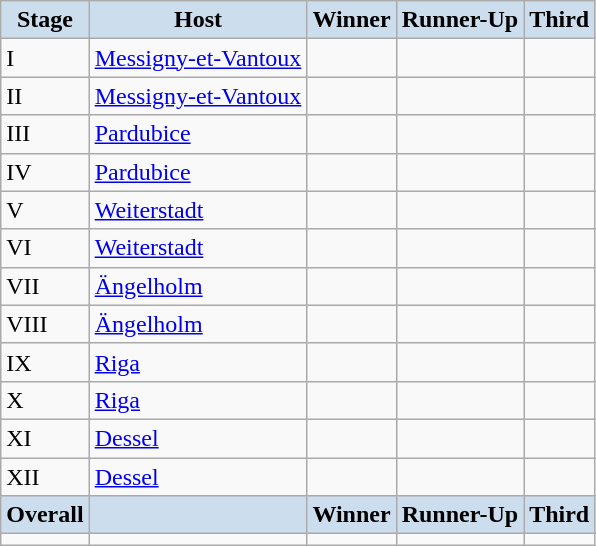<table class="wikitable" align="center">
<tr>
<th style="background-color: #CCDDEE;">Stage</th>
<th style="background-color: #CCDDEE;">Host</th>
<th style="background-color: #CCDDEE;">Winner</th>
<th style="background-color: #CCDDEE;">Runner-Up</th>
<th style="background-color: #CCDDEE;">Third</th>
</tr>
<tr>
<td>I</td>
<td> <a href='#'>Messigny-et-Vantoux</a></td>
<td></td>
<td></td>
<td></td>
</tr>
<tr>
<td>II</td>
<td> <a href='#'>Messigny-et-Vantoux</a></td>
<td></td>
<td></td>
<td></td>
</tr>
<tr>
<td>III</td>
<td> <a href='#'>Pardubice</a></td>
<td></td>
<td></td>
<td></td>
</tr>
<tr>
<td>IV</td>
<td> <a href='#'>Pardubice</a></td>
<td></td>
<td></td>
<td></td>
</tr>
<tr>
<td>V</td>
<td> <a href='#'>Weiterstadt</a></td>
<td></td>
<td></td>
<td></td>
</tr>
<tr>
<td>VI</td>
<td> <a href='#'>Weiterstadt</a></td>
<td></td>
<td></td>
<td></td>
</tr>
<tr>
<td>VII</td>
<td> <a href='#'>Ängelholm</a></td>
<td></td>
<td></td>
<td></td>
</tr>
<tr>
<td>VIII</td>
<td> <a href='#'>Ängelholm</a></td>
<td></td>
<td></td>
<td></td>
</tr>
<tr>
<td>IX</td>
<td> <a href='#'>Riga</a></td>
<td></td>
<td></td>
<td></td>
</tr>
<tr>
<td>X</td>
<td> <a href='#'>Riga</a></td>
<td></td>
<td></td>
<td></td>
</tr>
<tr>
<td>XI</td>
<td> <a href='#'>Dessel</a></td>
<td></td>
<td></td>
<td></td>
</tr>
<tr>
<td>XII</td>
<td> <a href='#'>Dessel</a></td>
<td></td>
<td></td>
<td></td>
</tr>
<tr>
<th style="background-color: #CCDDEE;">Overall</th>
<th style="background-color: #CCDDEE;"></th>
<th style="background-color: #CCDDEE;">Winner</th>
<th style="background-color: #CCDDEE;">Runner-Up</th>
<th style="background-color: #CCDDEE;">Third</th>
</tr>
<tr>
<td></td>
<td></td>
<td></td>
<td></td>
<td></td>
</tr>
</table>
